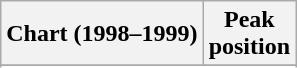<table class="wikitable sortable">
<tr>
<th align="left">Chart (1998–1999)</th>
<th align="center">Peak<br>position</th>
</tr>
<tr>
</tr>
<tr>
</tr>
<tr>
</tr>
</table>
